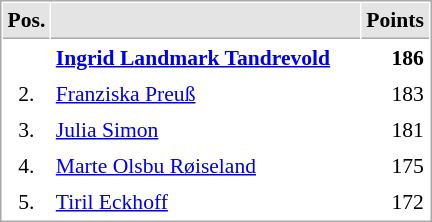<table cellspacing="1" cellpadding="3" style="border:1px solid #AAAAAA;font-size:90%">
<tr bgcolor="#E4E4E4">
<th style="border-bottom:1px solid #AAAAAA" width=10>Pos.</th>
<th style="border-bottom:1px solid #AAAAAA" width=200></th>
<th style="border-bottom:1px solid #AAAAAA" width=20>Points</th>
</tr>
<tr>
<td align="center"><strong><span>  </span></strong></td>
<td> <strong><a href='#'>Ingrid Landmark Tandrevold</a></strong></td>
<td align="right"><strong>186</strong></td>
</tr>
<tr>
<td align="center">2.</td>
<td> <a href='#'>Franziska Preuß</a></td>
<td align="right">183</td>
</tr>
<tr>
<td align="center">3.</td>
<td> <a href='#'>Julia Simon</a></td>
<td align="right">181</td>
</tr>
<tr>
<td align="center">4.</td>
<td> <a href='#'>Marte Olsbu Røiseland</a></td>
<td align="right">175</td>
</tr>
<tr>
<td align="center">5.</td>
<td> <a href='#'>Tiril Eckhoff</a></td>
<td align="right">172</td>
</tr>
</table>
